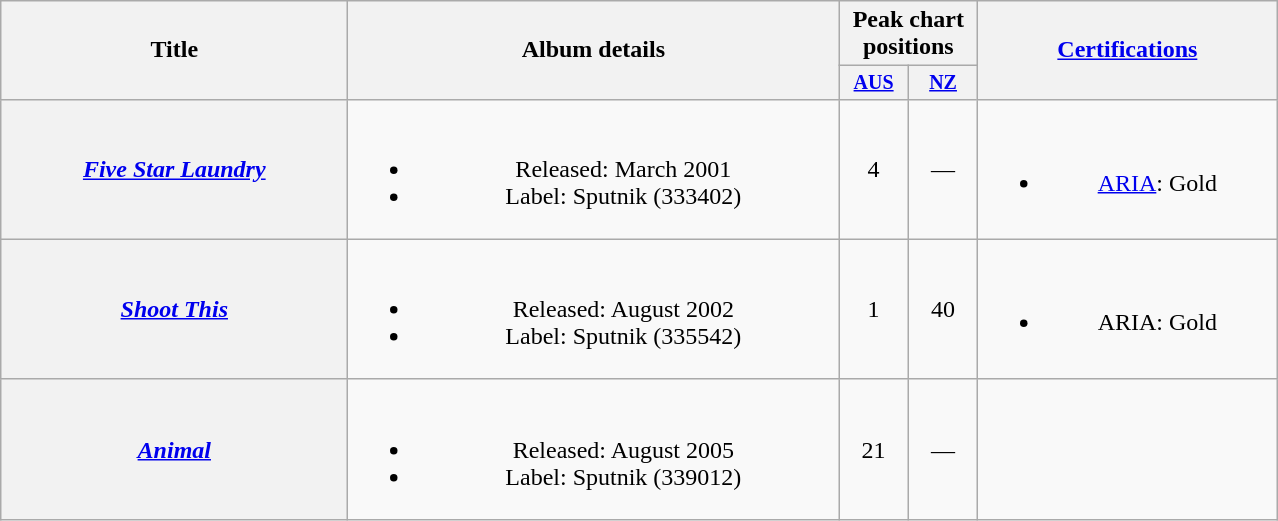<table class="wikitable plainrowheaders" style="text-align:center;">
<tr>
<th scope="col" rowspan="2" style="width:14em;">Title</th>
<th scope="col" rowspan="2" style="width:20em;">Album details</th>
<th scope="col" colspan="2">Peak chart positions</th>
<th scope="col" rowspan="2" style="width:12em;"><a href='#'>Certifications</a></th>
</tr>
<tr style="font-size:smaller;">
<th style="width:40px;"><a href='#'>AUS</a><br></th>
<th style="width:40px;"><a href='#'>NZ</a><br></th>
</tr>
<tr>
<th scope="row"><em><a href='#'>Five Star Laundry</a></em></th>
<td><br><ul><li>Released: March 2001</li><li>Label: Sputnik (333402)</li></ul></td>
<td>4</td>
<td>—</td>
<td><br><ul><li><a href='#'>ARIA</a>: Gold</li></ul></td>
</tr>
<tr>
<th scope="row"><em><a href='#'>Shoot This</a></em></th>
<td><br><ul><li>Released: August 2002</li><li>Label: Sputnik (335542)</li></ul></td>
<td>1</td>
<td>40</td>
<td><br><ul><li>ARIA: Gold</li></ul></td>
</tr>
<tr>
<th scope="row"><em><a href='#'>Animal</a></em></th>
<td><br><ul><li>Released: August 2005</li><li>Label: Sputnik (339012)</li></ul></td>
<td>21</td>
<td>—</td>
<td></td>
</tr>
</table>
